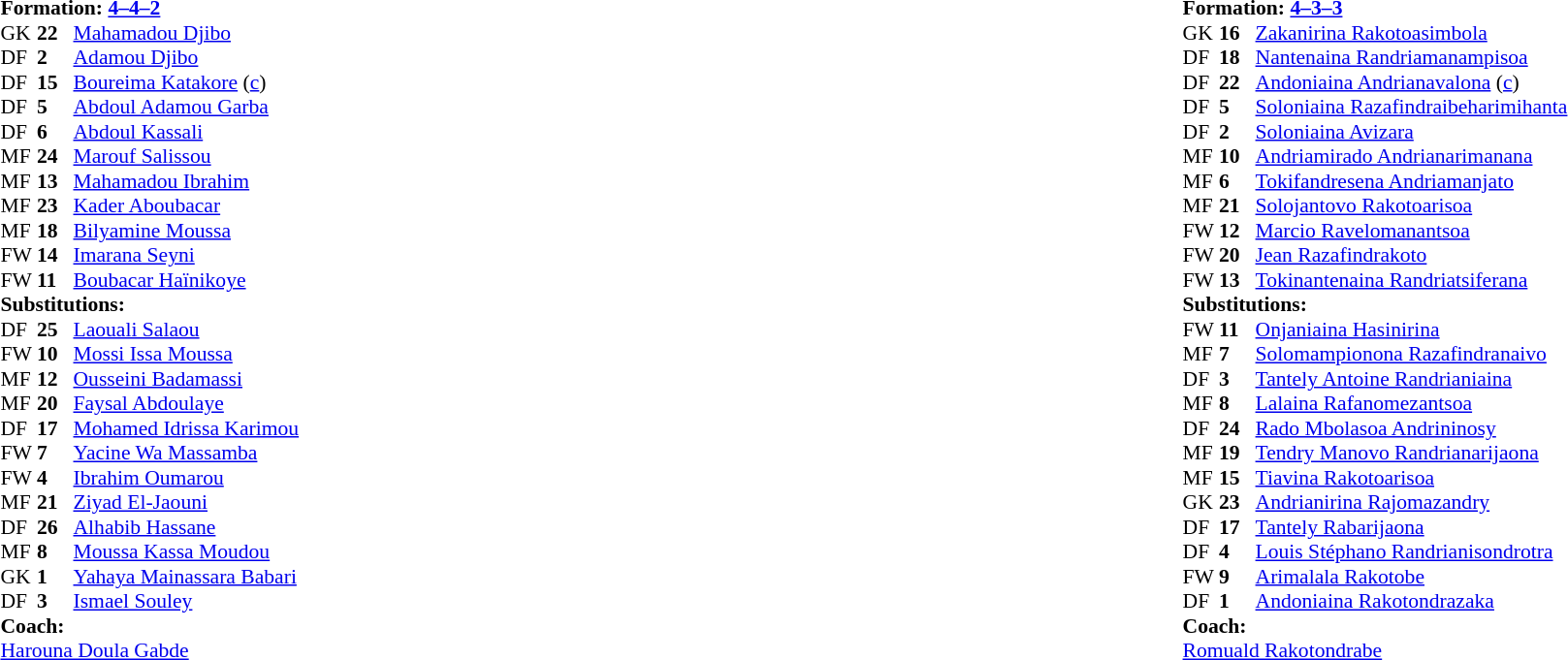<table width="100%">
<tr>
<td valign="top" width="40%"><br><table style="font-size:90%" cellspacing="0" cellpadding="0">
<tr>
<td colspan=4><strong>Formation: <a href='#'>4–4–2</a></strong></td>
</tr>
<tr>
<th width=25></th>
<th width=25></th>
</tr>
<tr>
<td>GK</td>
<td><strong>22</strong></td>
<td><a href='#'>Mahamadou Djibo</a></td>
</tr>
<tr>
<td>DF</td>
<td><strong>2</strong></td>
<td><a href='#'>Adamou Djibo</a></td>
</tr>
<tr>
<td>DF</td>
<td><strong>15</strong></td>
<td><a href='#'>Boureima Katakore</a> (<a href='#'>c</a>)</td>
<td></td>
</tr>
<tr>
<td>DF</td>
<td><strong>5</strong></td>
<td><a href='#'>Abdoul Adamou Garba</a></td>
<td></td>
<td></td>
</tr>
<tr>
<td>DF</td>
<td><strong>6</strong></td>
<td><a href='#'>Abdoul Kassali</a></td>
<td></td>
<td></td>
</tr>
<tr>
<td>MF</td>
<td><strong>24</strong></td>
<td><a href='#'>Marouf Salissou</a></td>
<td></td>
<td></td>
</tr>
<tr>
<td>MF</td>
<td><strong>13</strong></td>
<td><a href='#'>Mahamadou Ibrahim</a></td>
<td></td>
<td></td>
</tr>
<tr>
<td>MF</td>
<td><strong>23</strong></td>
<td><a href='#'>Kader Aboubacar</a></td>
</tr>
<tr>
<td>MF</td>
<td><strong>18</strong></td>
<td><a href='#'>Bilyamine Moussa</a></td>
</tr>
<tr>
<td>FW</td>
<td><strong>14</strong></td>
<td><a href='#'>Imarana Seyni</a></td>
<td></td>
<td></td>
</tr>
<tr>
<td>FW</td>
<td><strong>11</strong></td>
<td><a href='#'>Boubacar Haïnikoye</a></td>
<td></td>
</tr>
<tr>
<td colspan=3><strong>Substitutions:</strong></td>
</tr>
<tr>
<td>DF</td>
<td><strong>25</strong></td>
<td><a href='#'>Laouali Salaou</a></td>
</tr>
<tr>
<td>FW</td>
<td><strong>10</strong></td>
<td><a href='#'>Mossi Issa Moussa</a></td>
</tr>
<tr>
<td>MF</td>
<td><strong>12</strong></td>
<td><a href='#'>Ousseini Badamassi</a></td>
<td></td>
<td></td>
</tr>
<tr>
<td>MF</td>
<td><strong>20</strong></td>
<td><a href='#'>Faysal Abdoulaye</a></td>
<td></td>
<td></td>
</tr>
<tr>
<td>DF</td>
<td><strong>17</strong></td>
<td><a href='#'>Mohamed Idrissa Karimou</a></td>
<td></td>
<td></td>
</tr>
<tr>
<td>FW</td>
<td><strong>7</strong></td>
<td><a href='#'>Yacine Wa Massamba</a></td>
</tr>
<tr>
<td>FW</td>
<td><strong>4</strong></td>
<td><a href='#'>Ibrahim Oumarou</a></td>
</tr>
<tr>
<td>MF</td>
<td><strong>21</strong></td>
<td><a href='#'>Ziyad El-Jaouni</a></td>
<td></td>
<td></td>
</tr>
<tr>
<td>DF</td>
<td><strong>26</strong></td>
<td><a href='#'>Alhabib Hassane</a></td>
</tr>
<tr>
<td>MF</td>
<td><strong>8</strong></td>
<td><a href='#'>Moussa Kassa Moudou</a></td>
</tr>
<tr>
<td>GK</td>
<td><strong>1</strong></td>
<td><a href='#'>Yahaya Mainassara Babari</a></td>
</tr>
<tr>
<td>DF</td>
<td><strong>3</strong></td>
<td><a href='#'>Ismael Souley</a></td>
<td></td>
<td></td>
</tr>
<tr>
<td colspan=3><strong>Coach:</strong></td>
</tr>
<tr>
<td colspan=3> <a href='#'>Harouna Doula Gabde</a></td>
</tr>
</table>
</td>
<td valign="top"></td>
<td valign="top" width="50%"><br><table style="font-size:90%; margin:auto" cellspacing="0" cellpadding="0">
<tr>
<td colspan=4><strong>Formation: <a href='#'>4–3–3</a></strong></td>
</tr>
<tr>
<th width=25></th>
<th width=25></th>
</tr>
<tr>
<td>GK</td>
<td><strong>16</strong></td>
<td><a href='#'>Zakanirina Rakotoasimbola</a></td>
</tr>
<tr>
<td>DF</td>
<td><strong>18</strong></td>
<td><a href='#'>Nantenaina Randriamanampisoa</a></td>
</tr>
<tr>
<td>DF</td>
<td><strong>22</strong></td>
<td><a href='#'>Andoniaina Andrianavalona</a> (<a href='#'>c</a>)</td>
<td></td>
</tr>
<tr>
<td>DF</td>
<td><strong>5</strong></td>
<td><a href='#'>Soloniaina Razafindraibeharimihanta</a></td>
<td></td>
<td></td>
</tr>
<tr>
<td>DF</td>
<td><strong>2</strong></td>
<td><a href='#'>Soloniaina Avizara</a></td>
</tr>
<tr>
<td>MF</td>
<td><strong>10</strong></td>
<td><a href='#'>Andriamirado Andrianarimanana</a></td>
<td></td>
<td></td>
</tr>
<tr>
<td>MF</td>
<td><strong>6</strong></td>
<td><a href='#'>Tokifandresena Andriamanjato</a></td>
</tr>
<tr>
<td>MF</td>
<td><strong>21</strong></td>
<td><a href='#'>Solojantovo Rakotoarisoa</a></td>
<td></td>
<td></td>
</tr>
<tr>
<td>FW</td>
<td><strong>12</strong></td>
<td><a href='#'>Marcio Ravelomanantsoa</a></td>
<td></td>
<td></td>
</tr>
<tr>
<td>FW</td>
<td><strong>20</strong></td>
<td><a href='#'>Jean Razafindrakoto</a></td>
</tr>
<tr>
<td>FW</td>
<td><strong>13</strong></td>
<td><a href='#'>Tokinantenaina Randriatsiferana</a></td>
<td></td>
<td></td>
</tr>
<tr>
<td colspan=3><strong>Substitutions:</strong></td>
</tr>
<tr>
<td>FW</td>
<td><strong>11</strong></td>
<td><a href='#'>Onjaniaina Hasinirina</a></td>
<td></td>
<td></td>
</tr>
<tr>
<td>MF</td>
<td><strong>7</strong></td>
<td><a href='#'>Solomampionona Razafindranaivo</a></td>
</tr>
<tr>
<td>DF</td>
<td><strong>3</strong></td>
<td><a href='#'>Tantely Antoine Randrianiaina</a></td>
</tr>
<tr>
<td>MF</td>
<td><strong>8</strong></td>
<td><a href='#'>Lalaina Rafanomezantsoa</a></td>
<td></td>
<td></td>
</tr>
<tr>
<td>DF</td>
<td><strong>24</strong></td>
<td><a href='#'>Rado Mbolasoa Andrininosy</a></td>
<td></td>
<td></td>
</tr>
<tr>
<td>MF</td>
<td><strong>19</strong></td>
<td><a href='#'>Tendry Manovo Randrianarijaona</a></td>
<td></td>
<td></td>
</tr>
<tr>
<td>MF</td>
<td><strong>15</strong></td>
<td><a href='#'>Tiavina Rakotoarisoa</a></td>
<td></td>
<td></td>
</tr>
<tr>
<td>GK</td>
<td><strong>23</strong></td>
<td><a href='#'>Andrianirina Rajomazandry</a></td>
</tr>
<tr>
<td>DF</td>
<td><strong>17</strong></td>
<td><a href='#'>Tantely Rabarijaona</a></td>
</tr>
<tr>
<td>DF</td>
<td><strong>4</strong></td>
<td><a href='#'>Louis Stéphano Randrianisondrotra</a></td>
</tr>
<tr>
<td>FW</td>
<td><strong>9</strong></td>
<td><a href='#'>Arimalala Rakotobe</a></td>
</tr>
<tr>
<td>DF</td>
<td><strong>1</strong></td>
<td><a href='#'>Andoniaina Rakotondrazaka</a></td>
</tr>
<tr>
<td colspan=3><strong>Coach:</strong></td>
</tr>
<tr>
<td colspan=3> <a href='#'>Romuald Rakotondrabe</a></td>
</tr>
</table>
</td>
</tr>
</table>
